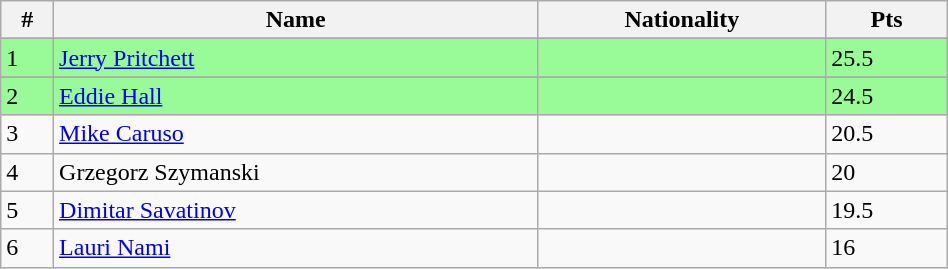<table class="wikitable" style="display: inline-table; width: 50%;">
<tr>
<th>#</th>
<th>Name</th>
<th>Nationality</th>
<th>Pts</th>
</tr>
<tr>
</tr>
<tr style="background:palegreen">
<td>1</td>
<td><a href='#'>Jerry Pritchett</a></td>
<td></td>
<td>25.5</td>
</tr>
<tr>
</tr>
<tr style="background:palegreen">
<td>2</td>
<td><a href='#'>Eddie Hall</a></td>
<td></td>
<td>24.5</td>
</tr>
<tr>
<td>3</td>
<td><a href='#'>Mike Caruso</a></td>
<td></td>
<td>20.5</td>
</tr>
<tr>
<td>4</td>
<td>Grzegorz Szymanski</td>
<td></td>
<td>20</td>
</tr>
<tr>
<td>5</td>
<td><a href='#'>Dimitar Savatinov</a></td>
<td></td>
<td>19.5</td>
</tr>
<tr>
<td>6</td>
<td><a href='#'>Lauri Nami</a></td>
<td></td>
<td>16</td>
</tr>
</table>
